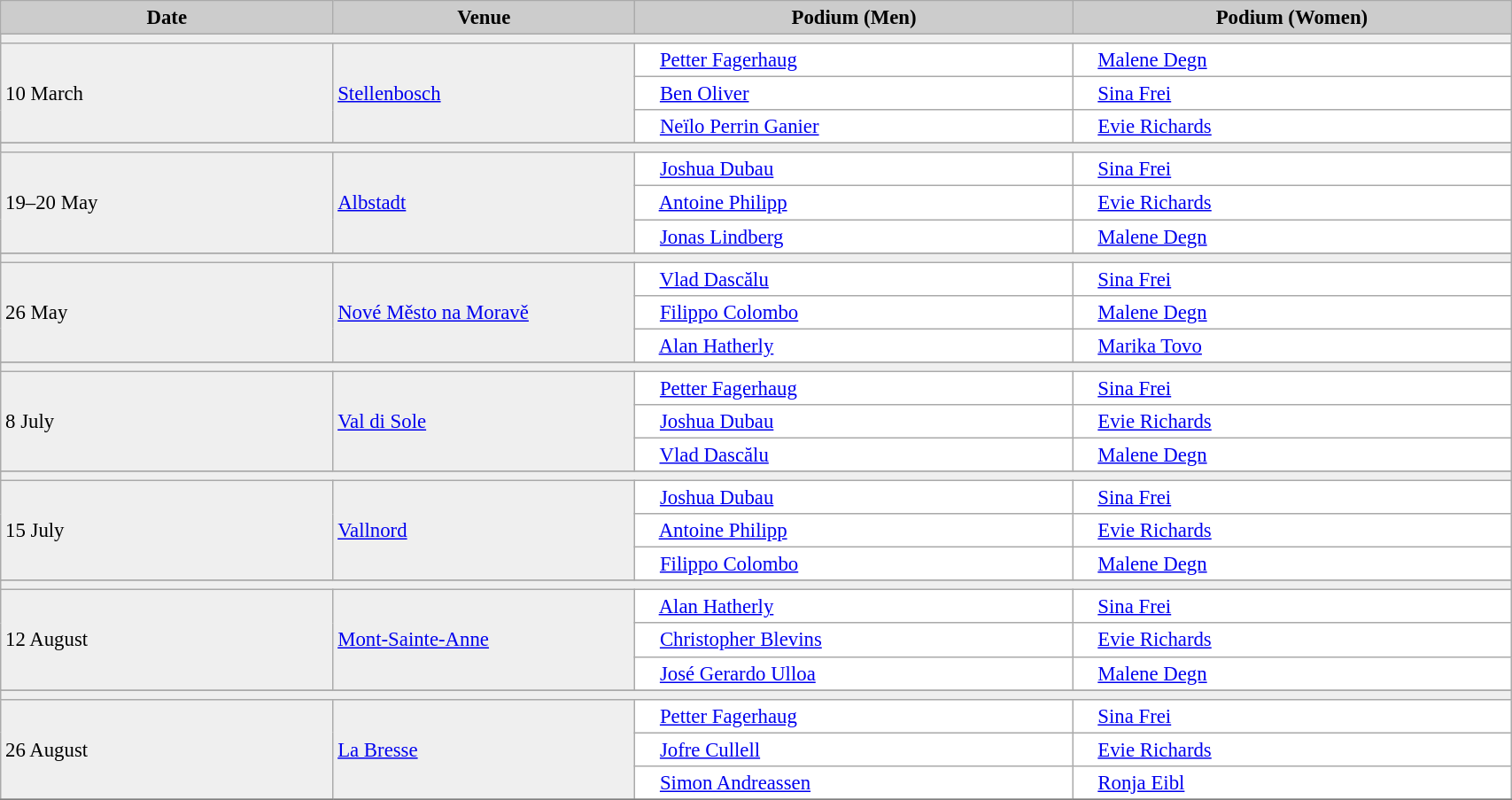<table class="wikitable" width=90% bgcolor="#f7f8ff" cellpadding="3" cellspacing="0" border="1" style="font-size: 95%; border: gray solid 1px; border-collapse: collapse;">
<tr bgcolor="#CCCCCC">
<td align="center"><strong>Date</strong></td>
<td width=20% align="center"><strong>Venue</strong></td>
<td width=29% align="center"><strong>Podium (Men)</strong></td>
<td width=29% align="center"><strong>Podium (Women)</strong></td>
</tr>
<tr bgcolor="#EFEFEF">
<td colspan=4></td>
</tr>
<tr bgcolor="#EFEFEF">
<td rowspan=3>10 March</td>
<td rowspan=3> <a href='#'>Stellenbosch</a></td>
<td bgcolor="#ffffff">      <a href='#'>Petter Fagerhaug</a></td>
<td bgcolor="#ffffff">      <a href='#'>Malene Degn</a></td>
</tr>
<tr>
<td bgcolor="#ffffff">      <a href='#'>Ben Oliver</a></td>
<td bgcolor="#ffffff">      <a href='#'>Sina Frei</a></td>
</tr>
<tr>
<td bgcolor="#ffffff">      <a href='#'>Neïlo Perrin Ganier</a></td>
<td bgcolor="#ffffff">      <a href='#'>Evie Richards</a></td>
</tr>
<tr>
</tr>
<tr bgcolor="#EFEFEF">
<td colspan=4></td>
</tr>
<tr bgcolor="#EFEFEF">
<td rowspan=3>19–20 May</td>
<td rowspan=3> <a href='#'>Albstadt</a></td>
<td bgcolor="#ffffff">      <a href='#'>Joshua Dubau</a></td>
<td bgcolor="#ffffff">      <a href='#'>Sina Frei</a></td>
</tr>
<tr>
<td bgcolor="#ffffff">      <a href='#'>Antoine Philipp</a></td>
<td bgcolor="#ffffff">      <a href='#'>Evie Richards</a></td>
</tr>
<tr>
<td bgcolor="#ffffff">      <a href='#'>Jonas Lindberg</a></td>
<td bgcolor="#ffffff">      <a href='#'>Malene Degn</a></td>
</tr>
<tr>
</tr>
<tr bgcolor="#EFEFEF">
<td colspan=4></td>
</tr>
<tr bgcolor="#EFEFEF">
<td rowspan=3>26 May</td>
<td rowspan=3> <a href='#'>Nové Město na Moravě</a></td>
<td bgcolor="#ffffff">      <a href='#'>Vlad Dascălu</a></td>
<td bgcolor="#ffffff">      <a href='#'>Sina Frei</a></td>
</tr>
<tr>
<td bgcolor="#ffffff">      <a href='#'>Filippo Colombo</a></td>
<td bgcolor="#ffffff">      <a href='#'>Malene Degn</a></td>
</tr>
<tr>
<td bgcolor="#ffffff">      <a href='#'>Alan Hatherly</a></td>
<td bgcolor="#ffffff">      <a href='#'>Marika Tovo</a></td>
</tr>
<tr>
</tr>
<tr bgcolor="#EFEFEF">
<td colspan=4></td>
</tr>
<tr bgcolor="#EFEFEF">
<td rowspan=3>8 July</td>
<td rowspan=3> <a href='#'>Val di Sole</a></td>
<td bgcolor="#ffffff">      <a href='#'>Petter Fagerhaug</a></td>
<td bgcolor="#ffffff">      <a href='#'>Sina Frei</a></td>
</tr>
<tr>
<td bgcolor="#ffffff">      <a href='#'>Joshua Dubau</a></td>
<td bgcolor="#ffffff">      <a href='#'>Evie Richards</a></td>
</tr>
<tr>
<td bgcolor="#ffffff">      <a href='#'>Vlad Dascălu</a></td>
<td bgcolor="#ffffff">      <a href='#'>Malene Degn</a></td>
</tr>
<tr>
</tr>
<tr bgcolor="#EFEFEF">
<td colspan=4></td>
</tr>
<tr bgcolor="#EFEFEF">
<td rowspan=3>15 July</td>
<td rowspan=3> <a href='#'>Vallnord</a></td>
<td bgcolor="#ffffff">      <a href='#'>Joshua Dubau</a></td>
<td bgcolor="#ffffff">      <a href='#'>Sina Frei</a></td>
</tr>
<tr>
<td bgcolor="#ffffff">      <a href='#'>Antoine Philipp</a></td>
<td bgcolor="#ffffff">      <a href='#'>Evie Richards</a></td>
</tr>
<tr>
<td bgcolor="#ffffff">      <a href='#'>Filippo Colombo</a></td>
<td bgcolor="#ffffff">      <a href='#'>Malene Degn</a></td>
</tr>
<tr>
</tr>
<tr bgcolor="#EFEFEF">
<td colspan=4></td>
</tr>
<tr bgcolor="#EFEFEF">
<td rowspan=3>12 August</td>
<td rowspan=3> <a href='#'>Mont-Sainte-Anne</a></td>
<td bgcolor="#ffffff">      <a href='#'>Alan Hatherly</a></td>
<td bgcolor="#ffffff">      <a href='#'>Sina Frei</a></td>
</tr>
<tr>
<td bgcolor="#ffffff">      <a href='#'>Christopher Blevins</a></td>
<td bgcolor="#ffffff">      <a href='#'>Evie Richards</a></td>
</tr>
<tr>
<td bgcolor="#ffffff">      <a href='#'>José Gerardo Ulloa</a></td>
<td bgcolor="#ffffff">      <a href='#'>Malene Degn</a></td>
</tr>
<tr>
</tr>
<tr bgcolor="#EFEFEF">
<td colspan=4></td>
</tr>
<tr bgcolor="#EFEFEF">
<td rowspan=3>26 August</td>
<td rowspan=3> <a href='#'>La Bresse</a></td>
<td bgcolor="#ffffff">      <a href='#'>Petter Fagerhaug</a></td>
<td bgcolor="#ffffff">      <a href='#'>Sina Frei</a></td>
</tr>
<tr>
<td bgcolor="#ffffff">      <a href='#'>Jofre Cullell</a></td>
<td bgcolor="#ffffff">      <a href='#'>Evie Richards</a></td>
</tr>
<tr>
<td bgcolor="#ffffff">      <a href='#'>Simon Andreassen</a></td>
<td bgcolor="#ffffff">      <a href='#'>Ronja Eibl</a></td>
</tr>
<tr>
</tr>
</table>
